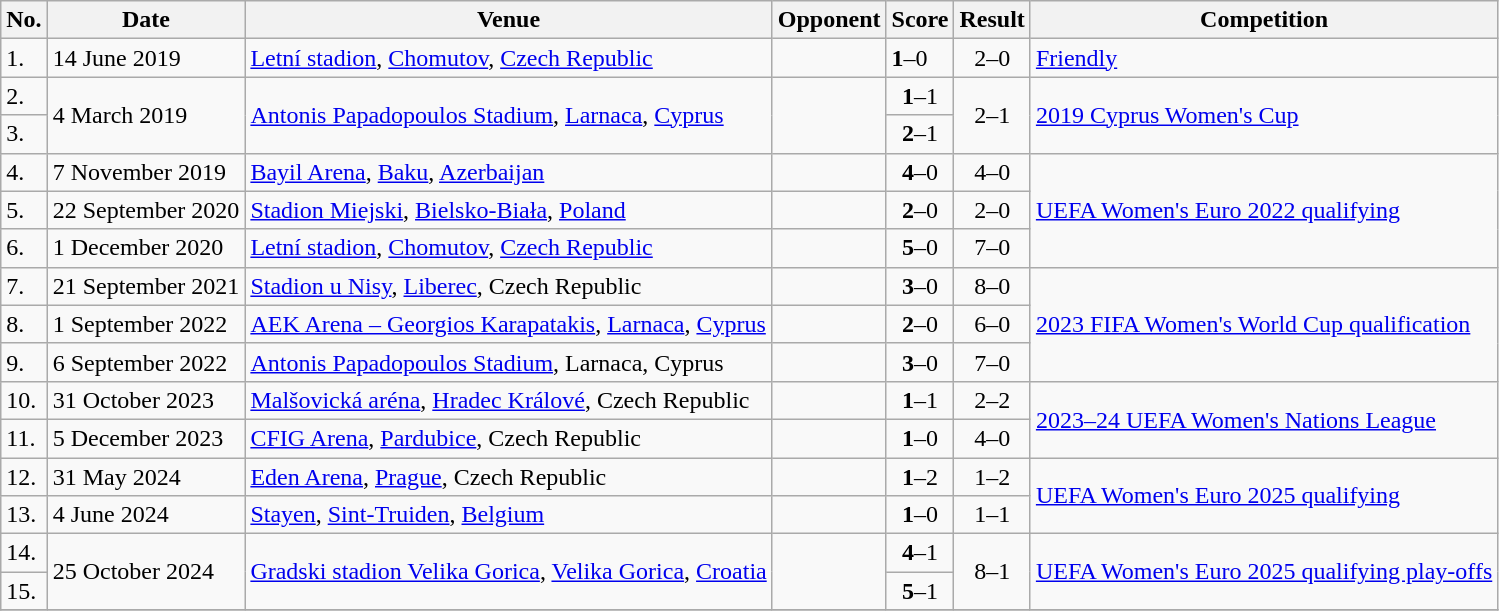<table class="wikitable">
<tr>
<th>No.</th>
<th>Date</th>
<th>Venue</th>
<th>Opponent</th>
<th>Score</th>
<th>Result</th>
<th>Competition</th>
</tr>
<tr>
<td>1.</td>
<td>14 June 2019</td>
<td><a href='#'>Letní stadion</a>, <a href='#'>Chomutov</a>, <a href='#'>Czech Republic</a></td>
<td></td>
<td align=ccenter><strong>1</strong>–0</td>
<td align=center>2–0</td>
<td><a href='#'>Friendly</a></td>
</tr>
<tr>
<td>2.</td>
<td rowspan=2>4 March 2019</td>
<td rowspan=2><a href='#'>Antonis Papadopoulos Stadium</a>, <a href='#'>Larnaca</a>, <a href='#'>Cyprus</a></td>
<td rowspan=2></td>
<td align=center><strong>1</strong>–1</td>
<td rowspan=2 align=center>2–1</td>
<td rowspan=2><a href='#'>2019 Cyprus Women's Cup</a></td>
</tr>
<tr>
<td>3.</td>
<td align=center><strong>2</strong>–1</td>
</tr>
<tr>
<td>4.</td>
<td>7 November 2019</td>
<td><a href='#'>Bayil Arena</a>, <a href='#'>Baku</a>, <a href='#'>Azerbaijan</a></td>
<td></td>
<td align=center><strong>4</strong>–0</td>
<td align=center>4–0</td>
<td rowspan=3><a href='#'>UEFA Women's Euro 2022 qualifying</a></td>
</tr>
<tr>
<td>5.</td>
<td>22 September 2020</td>
<td><a href='#'>Stadion Miejski</a>, <a href='#'>Bielsko-Biała</a>, <a href='#'>Poland</a></td>
<td></td>
<td align=center><strong>2</strong>–0</td>
<td align=center>2–0</td>
</tr>
<tr>
<td>6.</td>
<td>1 December 2020</td>
<td><a href='#'>Letní stadion</a>, <a href='#'>Chomutov</a>, <a href='#'>Czech Republic</a></td>
<td></td>
<td align=center><strong>5</strong>–0</td>
<td align=center>7–0</td>
</tr>
<tr>
<td>7.</td>
<td>21 September 2021</td>
<td><a href='#'>Stadion u Nisy</a>, <a href='#'>Liberec</a>, Czech Republic</td>
<td></td>
<td align=center><strong>3</strong>–0</td>
<td align=center>8–0</td>
<td rowspan=3><a href='#'>2023 FIFA Women's World Cup qualification</a></td>
</tr>
<tr>
<td>8.</td>
<td>1 September 2022</td>
<td><a href='#'>AEK Arena – Georgios Karapatakis</a>, <a href='#'>Larnaca</a>, <a href='#'>Cyprus</a></td>
<td></td>
<td align=center><strong>2</strong>–0</td>
<td align=center>6–0</td>
</tr>
<tr>
<td>9.</td>
<td>6 September 2022</td>
<td><a href='#'>Antonis Papadopoulos Stadium</a>, Larnaca, Cyprus</td>
<td></td>
<td align=center><strong>3</strong>–0</td>
<td align=center>7–0</td>
</tr>
<tr>
<td>10.</td>
<td>31 October 2023</td>
<td><a href='#'>Malšovická aréna</a>, <a href='#'>Hradec Králové</a>, Czech Republic</td>
<td></td>
<td align=center><strong>1</strong>–1</td>
<td align=center>2–2</td>
<td rowspan=2><a href='#'>2023–24 UEFA Women's Nations League</a></td>
</tr>
<tr>
<td>11.</td>
<td>5 December 2023</td>
<td><a href='#'>CFIG Arena</a>, <a href='#'>Pardubice</a>, Czech Republic</td>
<td></td>
<td align=center><strong>1</strong>–0</td>
<td align=center>4–0</td>
</tr>
<tr>
<td>12.</td>
<td>31 May 2024</td>
<td><a href='#'>Eden Arena</a>, <a href='#'>Prague</a>, Czech Republic</td>
<td></td>
<td align=center><strong>1</strong>–2</td>
<td align=center>1–2</td>
<td rowspan=2><a href='#'>UEFA Women's Euro 2025 qualifying</a></td>
</tr>
<tr>
<td>13.</td>
<td>4 June 2024</td>
<td><a href='#'>Stayen</a>, <a href='#'>Sint-Truiden</a>, <a href='#'>Belgium</a></td>
<td></td>
<td align=center><strong>1</strong>–0</td>
<td align=center>1–1</td>
</tr>
<tr>
<td>14.</td>
<td rowspan=2>25 October 2024</td>
<td rowspan=2><a href='#'>Gradski stadion Velika Gorica</a>, <a href='#'>Velika Gorica</a>, <a href='#'>Croatia</a></td>
<td rowspan=2></td>
<td align=center><strong>4</strong>–1</td>
<td rowspan=2 align=center>8–1</td>
<td rowspan=2><a href='#'>UEFA Women's Euro 2025 qualifying play-offs</a></td>
</tr>
<tr>
<td>15.</td>
<td align=center><strong>5</strong>–1</td>
</tr>
<tr>
</tr>
</table>
